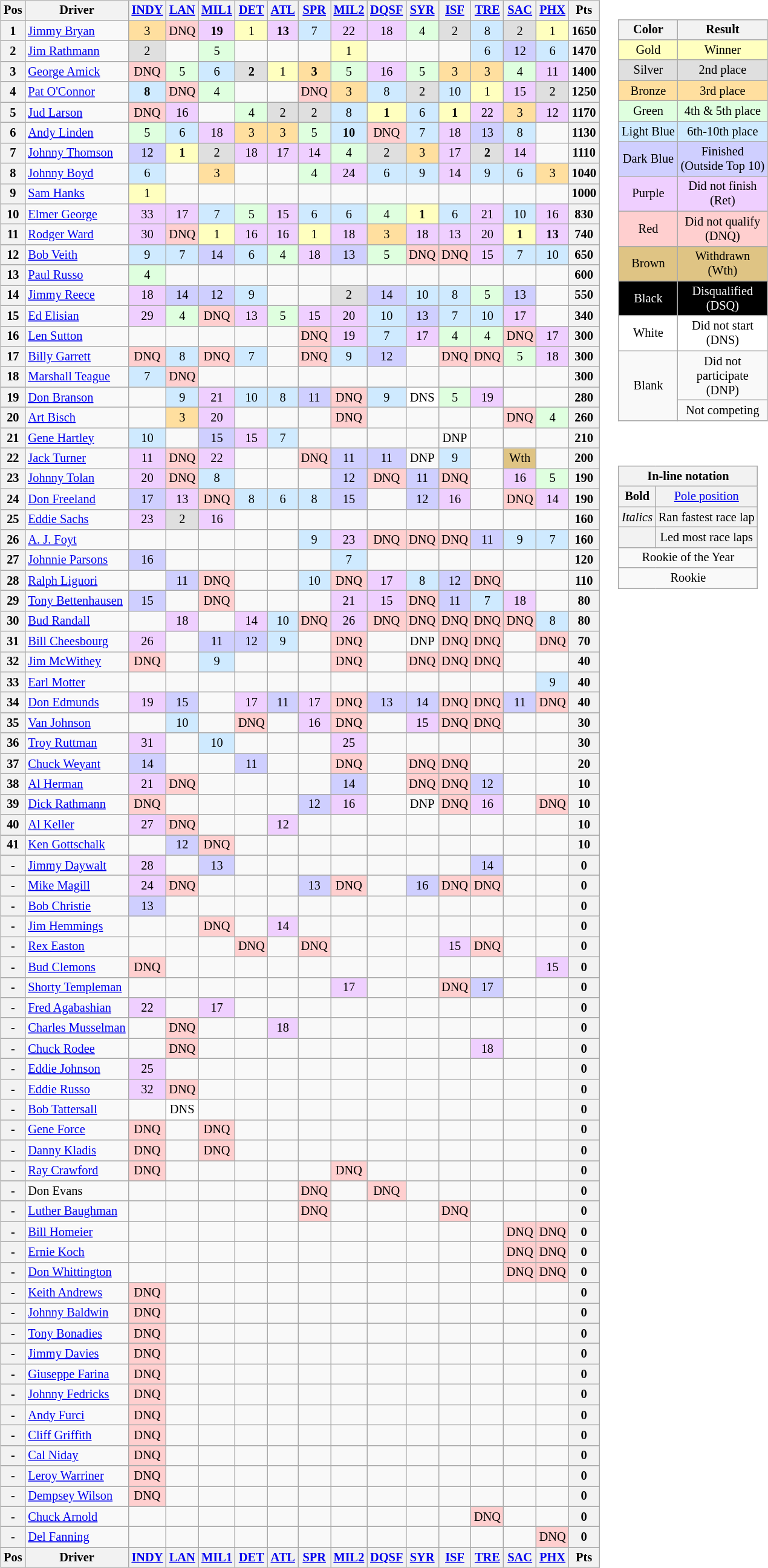<table>
<tr>
<td><br><table class="wikitable" style="font-size: 85%">
<tr valign="top">
<th valign="middle">Pos</th>
<th valign="middle">Driver</th>
<th><a href='#'>INDY</a><br></th>
<th><a href='#'>LAN</a><br></th>
<th><a href='#'>MIL1</a><br></th>
<th><a href='#'>DET</a><br></th>
<th><a href='#'>ATL</a><br></th>
<th><a href='#'>SPR</a><br></th>
<th><a href='#'>MIL2</a><br></th>
<th><a href='#'>DQSF</a><br></th>
<th><a href='#'>SYR</a><br></th>
<th><a href='#'>ISF</a><br></th>
<th><a href='#'>TRE</a><br></th>
<th><a href='#'>SAC</a><br></th>
<th><a href='#'>PHX</a><br></th>
<th valign="middle">Pts</th>
</tr>
<tr>
<th>1</th>
<td> <a href='#'>Jimmy Bryan</a></td>
<td style="background:#FFDF9F;" align=center>3</td>
<td style="background:#FFCFCF;" align=center>DNQ</td>
<td style="background:#EFCFFF;" align=center><strong>19</strong></td>
<td style="background:#FFFFBF;" align=center>1</td>
<td style="background:#EFCFFF;" align=center><strong>13</strong></td>
<td style="background:#CFEAFF;" align=center>7</td>
<td style="background:#EFCFFF;" align=center>22</td>
<td style="background:#EFCFFF;" align=center>18</td>
<td style="background:#DFFFDF;" align=center>4</td>
<td style="background:#DFDFDF;" align=center>2</td>
<td style="background:#CFEAFF;" align=center>8</td>
<td style="background:#DFDFDF;" align=center>2</td>
<td style="background:#FFFFBF;" align=center>1</td>
<th>1650</th>
</tr>
<tr>
<th>2</th>
<td> <a href='#'>Jim Rathmann</a></td>
<td style="background:#DFDFDF;" align=center>2</td>
<td></td>
<td style="background:#DFFFDF;" align=center>5</td>
<td></td>
<td></td>
<td></td>
<td style="background:#FFFFBF;" align=center>1</td>
<td></td>
<td></td>
<td></td>
<td style="background:#CFEAFF;" align=center>6</td>
<td style="background:#CFCFFF;" align=center>12</td>
<td style="background:#CFEAFF;" align=center>6</td>
<th>1470</th>
</tr>
<tr>
<th>3</th>
<td> <a href='#'>George Amick</a></td>
<td style="background:#FFCFCF;" align=center>DNQ</td>
<td style="background:#DFFFDF;" align=center>5</td>
<td style="background:#CFEAFF;" align=center>6</td>
<td style="background:#DFDFDF;" align=center><strong>2</strong></td>
<td style="background:#FFFFBF;" align=center>1</td>
<td style="background:#FFDF9F;" align=center><strong>3</strong></td>
<td style="background:#DFFFDF;" align=center>5</td>
<td style="background:#EFCFFF;" align=center>16</td>
<td style="background:#DFFFDF;" align=center>5</td>
<td style="background:#FFDF9F;" align=center>3</td>
<td style="background:#FFDF9F;" align=center>3</td>
<td style="background:#DFFFDF;" align=center>4</td>
<td style="background:#EFCFFF;" align=center>11</td>
<th>1400</th>
</tr>
<tr>
<th>4</th>
<td> <a href='#'>Pat O'Connor</a></td>
<td style="background:#CFEAFF;" align=center><strong>8</strong></td>
<td style="background:#FFCFCF;" align=center>DNQ</td>
<td style="background:#DFFFDF;" align=center>4</td>
<td></td>
<td></td>
<td style="background:#FFCFCF;" align=center>DNQ</td>
<td style="background:#FFDF9F;" align=center>3</td>
<td style="background:#CFEAFF;" align=center>8</td>
<td style="background:#DFDFDF;" align=center>2</td>
<td style="background:#CFEAFF;" align=center>10</td>
<td style="background:#FFFFBF;" align=center>1</td>
<td style="background:#EFCFFF;" align=center>15</td>
<td style="background:#DFDFDF;" align=center>2</td>
<th>1250</th>
</tr>
<tr>
<th>5</th>
<td> <a href='#'>Jud Larson</a></td>
<td style="background:#FFCFCF;" align=center>DNQ</td>
<td style="background:#EFCFFF;" align=center>16</td>
<td></td>
<td style="background:#DFFFDF;" align=center>4</td>
<td style="background:#DFDFDF;" align=center>2</td>
<td style="background:#DFDFDF;" align=center>2</td>
<td style="background:#CFEAFF;" align=center>8</td>
<td style="background:#FFFFBF;" align=center><strong>1</strong></td>
<td style="background:#CFEAFF;" align=center>6</td>
<td style="background:#FFFFBF;" align=center><strong>1</strong></td>
<td style="background:#EFCFFF;" align=center>22</td>
<td style="background:#FFDF9F;" align=center>3</td>
<td style="background:#EFCFFF;" align=center>12</td>
<th>1170</th>
</tr>
<tr>
<th>6</th>
<td> <a href='#'>Andy Linden</a></td>
<td style="background:#DFFFDF;" align=center>5</td>
<td style="background:#CFEAFF;" align=center>6</td>
<td style="background:#EFCFFF;" align=center>18</td>
<td style="background:#FFDF9F;" align=center>3</td>
<td style="background:#FFDF9F;" align=center>3</td>
<td style="background:#DFFFDF;" align=center>5</td>
<td style="background:#CFEAFF;" align=center><strong>10</strong></td>
<td style="background:#FFCFCF;" align=center>DNQ</td>
<td style="background:#CFEAFF;" align=center>7</td>
<td style="background:#EFCFFF;" align=center>18</td>
<td style="background:#CFCFFF;" align=center>13</td>
<td style="background:#CFEAFF;" align=center>8</td>
<td></td>
<th>1130</th>
</tr>
<tr>
<th>7</th>
<td> <a href='#'>Johnny Thomson</a></td>
<td style="background:#CFCFFF;" align=center>12</td>
<td style="background:#FFFFBF;" align=center><strong>1</strong></td>
<td style="background:#DFDFDF;" align=center>2</td>
<td style="background:#EFCFFF;" align=center>18</td>
<td style="background:#EFCFFF;" align=center>17</td>
<td style="background:#EFCFFF;" align=center>14</td>
<td style="background:#DFFFDF;" align=center>4</td>
<td style="background:#DFDFDF;" align=center>2</td>
<td style="background:#FFDF9F;" align=center>3</td>
<td style="background:#EFCFFF;" align=center>17</td>
<td style="background:#DFDFDF;" align=center><strong>2</strong></td>
<td style="background:#EFCFFF;" align=center>14</td>
<td></td>
<th>1110</th>
</tr>
<tr>
<th>8</th>
<td> <a href='#'>Johnny Boyd</a></td>
<td style="background:#CFEAFF;" align=center>6</td>
<td></td>
<td style="background:#FFDF9F;" align=center>3</td>
<td></td>
<td></td>
<td style="background:#DFFFDF;" align=center>4</td>
<td style="background:#EFCFFF;" align=center>24</td>
<td style="background:#CFEAFF;" align=center>6</td>
<td style="background:#CFEAFF;" align=center>9</td>
<td style="background:#EFCFFF;" align=center>14</td>
<td style="background:#CFEAFF;" align=center>9</td>
<td style="background:#CFEAFF;" align=center>6</td>
<td style="background:#FFDF9F;" align=center>3</td>
<th>1040</th>
</tr>
<tr>
<th>9</th>
<td> <a href='#'>Sam Hanks</a></td>
<td style="background:#FFFFBF;" align=center>1</td>
<td></td>
<td></td>
<td></td>
<td></td>
<td></td>
<td></td>
<td></td>
<td></td>
<td></td>
<td></td>
<td></td>
<td></td>
<th>1000</th>
</tr>
<tr>
<th>10</th>
<td> <a href='#'>Elmer George</a></td>
<td style="background:#EFCFFF;" align=center>33</td>
<td style="background:#EFCFFF;" align=center>17</td>
<td style="background:#CFEAFF;" align=center>7</td>
<td style="background:#DFFFDF;" align=center>5</td>
<td style="background:#EFCFFF;" align=center>15</td>
<td style="background:#CFEAFF;" align=center>6</td>
<td style="background:#CFEAFF;" align=center>6</td>
<td style="background:#DFFFDF;" align=center>4</td>
<td style="background:#FFFFBF;" align=center><strong>1</strong></td>
<td style="background:#CFEAFF;" align=center>6</td>
<td style="background:#EFCFFF;" align=center>21</td>
<td style="background:#CFEAFF;" align=center>10</td>
<td style="background:#EFCFFF;" align=center>16</td>
<th>830</th>
</tr>
<tr>
<th>11</th>
<td> <a href='#'>Rodger Ward</a></td>
<td style="background:#EFCFFF;" align=center>30</td>
<td style="background:#FFCFCF;" align=center>DNQ</td>
<td style="background:#FFFFBF;" align=center>1</td>
<td style="background:#EFCFFF;" align=center>16</td>
<td style="background:#EFCFFF;" align=center>16</td>
<td style="background:#FFFFBF;" align=center>1</td>
<td style="background:#EFCFFF;" align=center>18</td>
<td style="background:#FFDF9F;" align=center>3</td>
<td style="background:#EFCFFF;" align=center>18</td>
<td style="background:#EFCFFF;" align=center>13</td>
<td style="background:#EFCFFF;" align=center>20</td>
<td style="background:#FFFFBF;" align=center><strong>1</strong></td>
<td style="background:#EFCFFF;" align=center><strong>13</strong></td>
<th>740</th>
</tr>
<tr>
<th>12</th>
<td> <a href='#'>Bob Veith</a></td>
<td style="background:#CFEAFF;" align=center>9</td>
<td style="background:#CFEAFF;" align=center>7</td>
<td style="background:#CFCFFF;" align=center>14</td>
<td style="background:#CFEAFF;" align=center>6</td>
<td style="background:#DFFFDF;" align=center>4</td>
<td style="background:#EFCFFF;" align=center>18</td>
<td style="background:#CFCFFF;" align=center>13</td>
<td style="background:#DFFFDF;" align=center>5</td>
<td style="background:#FFCFCF;" align=center>DNQ</td>
<td style="background:#FFCFCF;" align=center>DNQ</td>
<td style="background:#EFCFFF;" align=center>15</td>
<td style="background:#CFEAFF;" align=center>7</td>
<td style="background:#CFEAFF;" align=center>10</td>
<th>650</th>
</tr>
<tr>
<th>13</th>
<td> <a href='#'>Paul Russo</a></td>
<td style="background:#DFFFDF;" align=center>4</td>
<td></td>
<td></td>
<td></td>
<td></td>
<td></td>
<td></td>
<td></td>
<td></td>
<td></td>
<td></td>
<td></td>
<td></td>
<th>600</th>
</tr>
<tr>
<th>14</th>
<td> <a href='#'>Jimmy Reece</a></td>
<td style="background:#EFCFFF;" align=center>18</td>
<td style="background:#CFCFFF;" align=center>14</td>
<td style="background:#CFCFFF;" align=center>12</td>
<td style="background:#CFEAFF;" align=center>9</td>
<td></td>
<td></td>
<td style="background:#DFDFDF;" align=center>2</td>
<td style="background:#CFCFFF;" align=center>14</td>
<td style="background:#CFEAFF;" align=center>10</td>
<td style="background:#CFEAFF;" align=center>8</td>
<td style="background:#DFFFDF;" align=center>5</td>
<td style="background:#CFCFFF;" align=center>13</td>
<td></td>
<th>550</th>
</tr>
<tr>
<th>15</th>
<td> <a href='#'>Ed Elisian</a></td>
<td style="background:#EFCFFF;" align=center>29</td>
<td style="background:#DFFFDF;" align=center>4</td>
<td style="background:#FFCFCF;" align=center>DNQ</td>
<td style="background:#EFCFFF;" align=center>13</td>
<td style="background:#DFFFDF;" align=center>5</td>
<td style="background:#EFCFFF;" align=center>15</td>
<td style="background:#EFCFFF;" align=center>20</td>
<td style="background:#CFEAFF;" align=center>10</td>
<td style="background:#CFCFFF;" align=center>13</td>
<td style="background:#CFEAFF;" align=center>7</td>
<td style="background:#CFEAFF;" align=center>10</td>
<td style="background:#EFCFFF;" align=center>17</td>
<td></td>
<th>340</th>
</tr>
<tr>
<th>16</th>
<td> <a href='#'>Len Sutton</a></td>
<td></td>
<td></td>
<td></td>
<td></td>
<td></td>
<td style="background:#FFCFCF;" align=center>DNQ</td>
<td style="background:#EFCFFF;" align=center>19</td>
<td style="background:#CFEAFF;" align=center>7</td>
<td style="background:#EFCFFF;" align=center>17</td>
<td style="background:#DFFFDF;" align=center>4</td>
<td style="background:#DFFFDF;" align=center>4</td>
<td style="background:#FFCFCF;" align=center>DNQ</td>
<td style="background:#EFCFFF;" align=center>17</td>
<th>300</th>
</tr>
<tr>
<th>17</th>
<td> <a href='#'>Billy Garrett</a></td>
<td style="background:#FFCFCF;" align=center>DNQ</td>
<td style="background:#CFEAFF;" align=center>8</td>
<td style="background:#FFCFCF;" align=center>DNQ</td>
<td style="background:#CFEAFF;" align=center>7</td>
<td></td>
<td style="background:#FFCFCF;" align=center>DNQ</td>
<td style="background:#CFEAFF;" align=center>9</td>
<td style="background:#CFCFFF;" align=center>12</td>
<td></td>
<td style="background:#FFCFCF;" align=center>DNQ</td>
<td style="background:#FFCFCF;" align=center>DNQ</td>
<td style="background:#DFFFDF;" align=center>5</td>
<td style="background:#EFCFFF;" align=center>18</td>
<th>300</th>
</tr>
<tr>
<th>18</th>
<td> <a href='#'>Marshall Teague</a></td>
<td style="background:#CFEAFF;" align=center>7</td>
<td style="background:#FFCFCF;" align=center>DNQ</td>
<td></td>
<td></td>
<td></td>
<td></td>
<td></td>
<td></td>
<td></td>
<td></td>
<td></td>
<td></td>
<td></td>
<th>300</th>
</tr>
<tr>
<th>19</th>
<td> <a href='#'>Don Branson</a></td>
<td></td>
<td style="background:#CFEAFF;" align=center>9</td>
<td style="background:#EFCFFF;" align=center>21</td>
<td style="background:#CFEAFF;" align=center>10</td>
<td style="background:#CFEAFF;" align=center>8</td>
<td style="background:#CFCFFF;" align=center>11</td>
<td style="background:#FFCFCF;" align=center>DNQ</td>
<td style="background:#CFEAFF;" align=center>9</td>
<td style="background:#FFFFFF;" align=center>DNS</td>
<td style="background:#DFFFDF;" align=center>5</td>
<td style="background:#EFCFFF;" align=center>19</td>
<td></td>
<td></td>
<th>280</th>
</tr>
<tr>
<th>20</th>
<td> <a href='#'>Art Bisch</a></td>
<td></td>
<td style="background:#FFDF9F;" align=center>3</td>
<td style="background:#EFCFFF;" align=center>20</td>
<td></td>
<td></td>
<td></td>
<td style="background:#FFCFCF;" align=center>DNQ</td>
<td></td>
<td></td>
<td></td>
<td></td>
<td style="background:#FFCFCF;" align=center>DNQ</td>
<td style="background:#DFFFDF;" align=center>4</td>
<th>260</th>
</tr>
<tr>
<th>21</th>
<td> <a href='#'>Gene Hartley</a></td>
<td style="background:#CFEAFF;" align=center>10</td>
<td></td>
<td style="background:#CFCFFF;" align=center>15</td>
<td style="background:#EFCFFF;" align=center>15</td>
<td style="background:#CFEAFF;" align=center>7</td>
<td></td>
<td></td>
<td></td>
<td></td>
<td align=center>DNP</td>
<td></td>
<td></td>
<td></td>
<th>210</th>
</tr>
<tr>
<th>22</th>
<td> <a href='#'>Jack Turner</a></td>
<td style="background:#EFCFFF;" align=center>11</td>
<td style="background:#FFCFCF;" align=center>DNQ</td>
<td style="background:#EFCFFF;" align=center>22</td>
<td></td>
<td></td>
<td style="background:#FFCFCF;" align=center>DNQ</td>
<td style="background:#CFCFFF;" align=center>11</td>
<td style="background:#CFCFFF;" align=center>11</td>
<td align=center>DNP</td>
<td style="background:#CFEAFF;" align=center>9</td>
<td></td>
<td style="background:#DFC484;" align=center>Wth</td>
<td></td>
<th>200</th>
</tr>
<tr>
<th>23</th>
<td> <a href='#'>Johnny Tolan</a></td>
<td style="background:#EFCFFF;" align=center>20</td>
<td style="background:#FFCFCF;" align=center>DNQ</td>
<td style="background:#CFEAFF;" align=center>8</td>
<td></td>
<td></td>
<td></td>
<td style="background:#CFCFFF;" align=center>12</td>
<td style="background:#FFCFCF;" align=center>DNQ</td>
<td style="background:#CFCFFF;" align=center>11</td>
<td style="background:#FFCFCF;" align=center>DNQ</td>
<td></td>
<td style="background:#EFCFFF;" align=center>16</td>
<td style="background:#DFFFDF;" align=center>5</td>
<th>190</th>
</tr>
<tr>
<th>24</th>
<td> <a href='#'>Don Freeland</a></td>
<td style="background:#CFCFFF;" align=center>17</td>
<td style="background:#EFCFFF;" align=center>13</td>
<td style="background:#FFCFCF;" align=center>DNQ</td>
<td style="background:#CFEAFF;" align=center>8</td>
<td style="background:#CFEAFF;" align=center>6</td>
<td style="background:#CFEAFF;" align=center>8</td>
<td style="background:#CFCFFF;" align=center>15</td>
<td></td>
<td style="background:#CFCFFF;" align=center>12</td>
<td style="background:#EFCFFF;" align=center>16</td>
<td></td>
<td style="background:#FFCFCF;" align=center>DNQ</td>
<td style="background:#EFCFFF;" align=center>14</td>
<th>190</th>
</tr>
<tr>
<th>25</th>
<td> <a href='#'>Eddie Sachs</a></td>
<td style="background:#EFCFFF;" align=center>23</td>
<td style="background:#DFDFDF;" align=center>2</td>
<td style="background:#EFCFFF;" align=center>16</td>
<td></td>
<td></td>
<td></td>
<td></td>
<td></td>
<td></td>
<td></td>
<td></td>
<td></td>
<td></td>
<th>160</th>
</tr>
<tr>
<th>26</th>
<td> <a href='#'>A. J. Foyt</a> </td>
<td></td>
<td></td>
<td></td>
<td></td>
<td></td>
<td style="background:#CFEAFF;" align=center>9</td>
<td style="background:#EFCFFF;" align=center>23</td>
<td style="background:#FFCFCF;" align=center>DNQ</td>
<td style="background:#FFCFCF;" align=center>DNQ</td>
<td style="background:#FFCFCF;" align=center>DNQ</td>
<td style="background:#CFCFFF;" align=center>11</td>
<td style="background:#CFEAFF;" align=center>9</td>
<td style="background:#CFEAFF;" align=center>7</td>
<th>160</th>
</tr>
<tr>
<th>27</th>
<td> <a href='#'>Johnnie Parsons</a></td>
<td style="background:#CFCFFF;" align=center>16</td>
<td></td>
<td></td>
<td></td>
<td></td>
<td></td>
<td style="background:#CFEAFF;" align=center>7</td>
<td></td>
<td></td>
<td></td>
<td></td>
<td></td>
<td></td>
<th>120</th>
</tr>
<tr>
<th>28</th>
<td> <a href='#'>Ralph Liguori</a> </td>
<td></td>
<td style="background:#CFCFFF;" align=center>11</td>
<td style="background:#FFCFCF;" align=center>DNQ</td>
<td></td>
<td></td>
<td style="background:#CFEAFF;" align=center>10</td>
<td style="background:#FFCFCF;" align=center>DNQ</td>
<td style="background:#EFCFFF;" align=center>17</td>
<td style="background:#CFEAFF;" align=center>8</td>
<td style="background:#CFCFFF;" align=center>12</td>
<td style="background:#FFCFCF;" align=center>DNQ</td>
<td></td>
<td></td>
<th>110</th>
</tr>
<tr>
<th>29</th>
<td> <a href='#'>Tony Bettenhausen</a></td>
<td style="background:#CFCFFF;" align=center>15</td>
<td></td>
<td style="background:#FFCFCF;" align=center>DNQ</td>
<td></td>
<td></td>
<td></td>
<td style="background:#EFCFFF;" align=center>21</td>
<td style="background:#EFCFFF;" align=center>15</td>
<td style="background:#FFCFCF;" align=center>DNQ</td>
<td style="background:#CFCFFF;" align=center>11</td>
<td style="background:#CFEAFF;" align=center>7</td>
<td style="background:#EFCFFF;" align=center>18</td>
<td></td>
<th>80</th>
</tr>
<tr>
<th>30</th>
<td> <a href='#'>Bud Randall</a> </td>
<td></td>
<td style="background:#EFCFFF;" align=center>18</td>
<td></td>
<td style="background:#EFCFFF;" align=center>14</td>
<td style="background:#CFEAFF;" align=center>10</td>
<td style="background:#FFCFCF;" align=center>DNQ</td>
<td style="background:#EFCFFF;" align=center>26</td>
<td style="background:#FFCFCF;" align=center>DNQ</td>
<td style="background:#FFCFCF;" align=center>DNQ</td>
<td style="background:#FFCFCF;" align=center>DNQ</td>
<td style="background:#FFCFCF;" align=center>DNQ</td>
<td style="background:#FFCFCF;" align=center>DNQ</td>
<td style="background:#CFEAFF;" align=center>8</td>
<th>80</th>
</tr>
<tr>
<th>31</th>
<td> <a href='#'>Bill Cheesbourg</a></td>
<td style="background:#EFCFFF;" align=center>26</td>
<td></td>
<td style="background:#CFCFFF;" align=center>11</td>
<td style="background:#CFCFFF;" align=center>12</td>
<td style="background:#CFEAFF;" align=center>9</td>
<td></td>
<td style="background:#FFCFCF;" align=center>DNQ</td>
<td></td>
<td align=center>DNP</td>
<td style="background:#FFCFCF;" align=center>DNQ</td>
<td style="background:#FFCFCF;" align=center>DNQ</td>
<td></td>
<td style="background:#FFCFCF;" align=center>DNQ</td>
<th>70</th>
</tr>
<tr>
<th>32</th>
<td> <a href='#'>Jim McWithey</a></td>
<td style="background:#FFCFCF;" align=center>DNQ</td>
<td></td>
<td style="background:#CFEAFF;" align=center>9</td>
<td></td>
<td></td>
<td></td>
<td style="background:#FFCFCF;" align=center>DNQ</td>
<td></td>
<td style="background:#FFCFCF;" align=center>DNQ</td>
<td style="background:#FFCFCF;" align=center>DNQ</td>
<td style="background:#FFCFCF;" align=center>DNQ</td>
<td></td>
<td></td>
<th>40</th>
</tr>
<tr>
<th>33</th>
<td> <a href='#'>Earl Motter</a></td>
<td></td>
<td></td>
<td></td>
<td></td>
<td></td>
<td></td>
<td></td>
<td></td>
<td></td>
<td></td>
<td></td>
<td></td>
<td style="background:#CFEAFF;" align=center>9</td>
<th>40</th>
</tr>
<tr>
<th>34</th>
<td> <a href='#'>Don Edmunds</a> </td>
<td style="background:#EFCFFF;" align=center>19</td>
<td style="background:#CFCFFF;" align=center>15</td>
<td></td>
<td style="background:#EFCFFF;" align=center>17</td>
<td style="background:#CFCFFF;" align=center>11</td>
<td style="background:#EFCFFF;" align=center>17</td>
<td style="background:#FFCFCF;" align=center>DNQ</td>
<td style="background:#CFCFFF;" align=center>13</td>
<td style="background:#CFCFFF;" align=center>14</td>
<td style="background:#FFCFCF;" align=center>DNQ</td>
<td style="background:#FFCFCF;" align=center>DNQ</td>
<td style="background:#CFCFFF;" align=center>11</td>
<td style="background:#FFCFCF;" align=center>DNQ</td>
<th>40</th>
</tr>
<tr>
<th>35</th>
<td> <a href='#'>Van Johnson</a></td>
<td></td>
<td style="background:#CFEAFF;" align=center>10</td>
<td></td>
<td style="background:#FFCFCF;" align=center>DNQ</td>
<td></td>
<td style="background:#EFCFFF;" align=center>16</td>
<td style="background:#FFCFCF;" align=center>DNQ</td>
<td></td>
<td style="background:#EFCFFF;" align=center>15</td>
<td style="background:#FFCFCF;" align=center>DNQ</td>
<td style="background:#FFCFCF;" align=center>DNQ</td>
<td></td>
<td></td>
<th>30</th>
</tr>
<tr>
<th>36</th>
<td> <a href='#'>Troy Ruttman</a></td>
<td style="background:#EFCFFF;" align=center>31</td>
<td></td>
<td style="background:#CFEAFF;" align=center>10</td>
<td></td>
<td></td>
<td></td>
<td style="background:#EFCFFF;" align=center>25</td>
<td></td>
<td></td>
<td></td>
<td></td>
<td></td>
<td></td>
<th>30</th>
</tr>
<tr>
<th>37</th>
<td> <a href='#'>Chuck Weyant</a></td>
<td style="background:#CFCFFF;" align=center>14</td>
<td></td>
<td></td>
<td style="background:#CFCFFF;" align=center>11</td>
<td></td>
<td></td>
<td style="background:#FFCFCF;" align=center>DNQ</td>
<td></td>
<td style="background:#FFCFCF;" align=center>DNQ</td>
<td style="background:#FFCFCF;" align=center>DNQ</td>
<td></td>
<td></td>
<td></td>
<th>20</th>
</tr>
<tr>
<th>38</th>
<td> <a href='#'>Al Herman</a></td>
<td style="background:#EFCFFF;" align=center>21</td>
<td style="background:#FFCFCF;" align=center>DNQ</td>
<td></td>
<td></td>
<td></td>
<td></td>
<td style="background:#CFCFFF;" align=center>14</td>
<td></td>
<td style="background:#FFCFCF;" align=center>DNQ</td>
<td style="background:#FFCFCF;" align=center>DNQ</td>
<td style="background:#CFCFFF;" align=center>12</td>
<td></td>
<td></td>
<th>10</th>
</tr>
<tr>
<th>39</th>
<td> <a href='#'>Dick Rathmann</a></td>
<td style="background:#FFCFCF;" align=center>DNQ</td>
<td></td>
<td></td>
<td></td>
<td></td>
<td style="background:#CFCFFF;" align=center>12</td>
<td style="background:#EFCFFF;" align=center>16</td>
<td></td>
<td align=center>DNP</td>
<td style="background:#FFCFCF;" align=center>DNQ</td>
<td style="background:#EFCFFF;" align=center>16</td>
<td></td>
<td style="background:#FFCFCF;" align=center>DNQ</td>
<th>10</th>
</tr>
<tr>
<th>40</th>
<td> <a href='#'>Al Keller</a></td>
<td style="background:#EFCFFF;" align=center>27</td>
<td style="background:#FFCFCF;" align=center>DNQ</td>
<td></td>
<td></td>
<td style="background:#EFCFFF;" align=center>12</td>
<td></td>
<td></td>
<td></td>
<td></td>
<td></td>
<td></td>
<td></td>
<td></td>
<th>10</th>
</tr>
<tr>
<th>41</th>
<td> <a href='#'>Ken Gottschalk</a></td>
<td></td>
<td style="background:#CFCFFF;" align=center>12</td>
<td style="background:#FFCFCF;" align=center>DNQ</td>
<td></td>
<td></td>
<td></td>
<td></td>
<td></td>
<td></td>
<td></td>
<td></td>
<td></td>
<td></td>
<th>10</th>
</tr>
<tr>
<th>-</th>
<td> <a href='#'>Jimmy Daywalt</a></td>
<td style="background:#EFCFFF;" align=center>28</td>
<td></td>
<td style="background:#CFCFFF;" align=center>13</td>
<td></td>
<td></td>
<td></td>
<td></td>
<td></td>
<td></td>
<td></td>
<td style="background:#CFCFFF;" align=center>14</td>
<td></td>
<td></td>
<th>0</th>
</tr>
<tr>
<th>-</th>
<td> <a href='#'>Mike Magill</a></td>
<td style="background:#EFCFFF;" align=center>24</td>
<td style="background:#FFCFCF;" align=center>DNQ</td>
<td></td>
<td></td>
<td></td>
<td style="background:#CFCFFF;" align=center>13</td>
<td style="background:#FFCFCF;" align=center>DNQ</td>
<td></td>
<td style="background:#CFCFFF;" align=center>16</td>
<td style="background:#FFCFCF;" align=center>DNQ</td>
<td style="background:#FFCFCF;" align=center>DNQ</td>
<td></td>
<td></td>
<th>0</th>
</tr>
<tr>
<th>-</th>
<td> <a href='#'>Bob Christie</a></td>
<td style="background:#CFCFFF;" align=center>13</td>
<td></td>
<td></td>
<td></td>
<td></td>
<td></td>
<td></td>
<td></td>
<td></td>
<td></td>
<td></td>
<td></td>
<td></td>
<th>0</th>
</tr>
<tr>
<th>-</th>
<td> <a href='#'>Jim Hemmings</a> </td>
<td></td>
<td></td>
<td style="background:#FFCFCF;" align=center>DNQ</td>
<td></td>
<td style="background:#EFCFFF;" align=center>14</td>
<td></td>
<td></td>
<td></td>
<td></td>
<td></td>
<td></td>
<td></td>
<td></td>
<th>0</th>
</tr>
<tr>
<th>-</th>
<td> <a href='#'>Rex Easton</a></td>
<td></td>
<td></td>
<td></td>
<td style="background:#FFCFCF;" align=center>DNQ</td>
<td></td>
<td style="background:#FFCFCF;" align=center>DNQ</td>
<td></td>
<td></td>
<td></td>
<td style="background:#EFCFFF;" align=center>15</td>
<td style="background:#FFCFCF;" align=center>DNQ</td>
<td></td>
<td></td>
<th>0</th>
</tr>
<tr>
<th>-</th>
<td> <a href='#'>Bud Clemons</a> </td>
<td style="background:#FFCFCF;" align=center>DNQ</td>
<td></td>
<td></td>
<td></td>
<td></td>
<td></td>
<td></td>
<td></td>
<td></td>
<td></td>
<td></td>
<td></td>
<td style="background:#EFCFFF;" align=center>15</td>
<th>0</th>
</tr>
<tr>
<th>-</th>
<td> <a href='#'>Shorty Templeman</a></td>
<td></td>
<td></td>
<td></td>
<td></td>
<td></td>
<td></td>
<td style="background:#EFCFFF;" align=center>17</td>
<td></td>
<td></td>
<td style="background:#FFCFCF;" align=center>DNQ</td>
<td style="background:#CFCFFF;" align=center>17</td>
<td></td>
<td></td>
<th>0</th>
</tr>
<tr>
<th>-</th>
<td> <a href='#'>Fred Agabashian</a></td>
<td style="background:#EFCFFF;" align=center>22</td>
<td></td>
<td style="background:#EFCFFF;" align=center>17</td>
<td></td>
<td></td>
<td></td>
<td></td>
<td></td>
<td></td>
<td></td>
<td></td>
<td></td>
<td></td>
<th>0</th>
</tr>
<tr>
<th>-</th>
<td> <a href='#'>Charles Musselman</a></td>
<td></td>
<td style="background:#FFCFCF;" align=center>DNQ</td>
<td></td>
<td></td>
<td style="background:#EFCFFF;" align=center>18</td>
<td></td>
<td></td>
<td></td>
<td></td>
<td></td>
<td></td>
<td></td>
<td></td>
<th>0</th>
</tr>
<tr>
<th>-</th>
<td> <a href='#'>Chuck Rodee</a> </td>
<td></td>
<td style="background:#FFCFCF;" align=center>DNQ</td>
<td></td>
<td></td>
<td></td>
<td></td>
<td></td>
<td></td>
<td></td>
<td></td>
<td style="background:#EFCFFF;" align=center>18</td>
<td></td>
<td></td>
<th>0</th>
</tr>
<tr>
<th>-</th>
<td> <a href='#'>Eddie Johnson</a></td>
<td style="background:#EFCFFF;" align=center>25</td>
<td></td>
<td></td>
<td></td>
<td></td>
<td></td>
<td></td>
<td></td>
<td></td>
<td></td>
<td></td>
<td></td>
<td></td>
<th>0</th>
</tr>
<tr>
<th>-</th>
<td> <a href='#'>Eddie Russo</a></td>
<td style="background:#EFCFFF;" align=center>32</td>
<td style="background:#FFCFCF;" align=center>DNQ</td>
<td></td>
<td></td>
<td></td>
<td></td>
<td></td>
<td></td>
<td></td>
<td></td>
<td></td>
<td></td>
<td></td>
<th>0</th>
</tr>
<tr>
<th>-</th>
<td> <a href='#'>Bob Tattersall</a></td>
<td></td>
<td style="background:#FFFFFF;" align=center>DNS</td>
<td></td>
<td></td>
<td></td>
<td></td>
<td></td>
<td></td>
<td></td>
<td></td>
<td></td>
<td></td>
<td></td>
<th>0</th>
</tr>
<tr>
<th>-</th>
<td> <a href='#'>Gene Force</a></td>
<td style="background:#FFCFCF;" align=center>DNQ</td>
<td></td>
<td style="background:#FFCFCF;" align=center>DNQ</td>
<td></td>
<td></td>
<td></td>
<td></td>
<td></td>
<td></td>
<td></td>
<td></td>
<td></td>
<td></td>
<th>0</th>
</tr>
<tr>
<th>-</th>
<td> <a href='#'>Danny Kladis</a></td>
<td style="background:#FFCFCF;" align=center>DNQ</td>
<td></td>
<td style="background:#FFCFCF;" align=center>DNQ</td>
<td></td>
<td></td>
<td></td>
<td></td>
<td></td>
<td></td>
<td></td>
<td></td>
<td></td>
<td></td>
<th>0</th>
</tr>
<tr>
<th>-</th>
<td> <a href='#'>Ray Crawford</a></td>
<td style="background:#FFCFCF;" align=center>DNQ</td>
<td></td>
<td></td>
<td></td>
<td></td>
<td></td>
<td style="background:#FFCFCF;" align=center>DNQ</td>
<td></td>
<td></td>
<td></td>
<td></td>
<td></td>
<td></td>
<th>0</th>
</tr>
<tr>
<th>-</th>
<td> Don Evans</td>
<td></td>
<td></td>
<td></td>
<td></td>
<td></td>
<td style="background:#FFCFCF;" align=center>DNQ</td>
<td></td>
<td style="background:#FFCFCF;" align=center>DNQ</td>
<td></td>
<td></td>
<td></td>
<td></td>
<td></td>
<th>0</th>
</tr>
<tr>
<th>-</th>
<td> <a href='#'>Luther Baughman</a></td>
<td></td>
<td></td>
<td></td>
<td></td>
<td></td>
<td style="background:#FFCFCF;" align=center>DNQ</td>
<td></td>
<td></td>
<td></td>
<td style="background:#FFCFCF;" align=center>DNQ</td>
<td></td>
<td></td>
<td></td>
<th>0</th>
</tr>
<tr>
<th>-</th>
<td> <a href='#'>Bill Homeier</a></td>
<td></td>
<td></td>
<td></td>
<td></td>
<td></td>
<td></td>
<td></td>
<td></td>
<td></td>
<td></td>
<td></td>
<td style="background:#FFCFCF;" align=center>DNQ</td>
<td style="background:#FFCFCF;" align=center>DNQ</td>
<th>0</th>
</tr>
<tr>
<th>-</th>
<td> <a href='#'>Ernie Koch</a></td>
<td></td>
<td></td>
<td></td>
<td></td>
<td></td>
<td></td>
<td></td>
<td></td>
<td></td>
<td></td>
<td></td>
<td style="background:#FFCFCF;" align=center>DNQ</td>
<td style="background:#FFCFCF;" align=center>DNQ</td>
<th>0</th>
</tr>
<tr>
<th>-</th>
<td> <a href='#'>Don Whittington</a></td>
<td></td>
<td></td>
<td></td>
<td></td>
<td></td>
<td></td>
<td></td>
<td></td>
<td></td>
<td></td>
<td></td>
<td style="background:#FFCFCF;" align=center>DNQ</td>
<td style="background:#FFCFCF;" align=center>DNQ</td>
<th>0</th>
</tr>
<tr>
<th>-</th>
<td> <a href='#'>Keith Andrews</a></td>
<td style="background:#FFCFCF;" align=center>DNQ</td>
<td></td>
<td></td>
<td></td>
<td></td>
<td></td>
<td></td>
<td></td>
<td></td>
<td></td>
<td></td>
<td></td>
<td></td>
<th>0</th>
</tr>
<tr>
<th>-</th>
<td> <a href='#'>Johnny Baldwin</a></td>
<td style="background:#FFCFCF;" align=center>DNQ</td>
<td></td>
<td></td>
<td></td>
<td></td>
<td></td>
<td></td>
<td></td>
<td></td>
<td></td>
<td></td>
<td></td>
<td></td>
<th>0</th>
</tr>
<tr>
<th>-</th>
<td> <a href='#'>Tony Bonadies</a></td>
<td style="background:#FFCFCF;" align=center>DNQ</td>
<td></td>
<td></td>
<td></td>
<td></td>
<td></td>
<td></td>
<td></td>
<td></td>
<td></td>
<td></td>
<td></td>
<td></td>
<th>0</th>
</tr>
<tr>
<th>-</th>
<td> <a href='#'>Jimmy Davies</a></td>
<td style="background:#FFCFCF;" align=center>DNQ</td>
<td></td>
<td></td>
<td></td>
<td></td>
<td></td>
<td></td>
<td></td>
<td></td>
<td></td>
<td></td>
<td></td>
<td></td>
<th>0</th>
</tr>
<tr>
<th>-</th>
<td> <a href='#'>Giuseppe Farina</a></td>
<td style="background:#FFCFCF;" align=center>DNQ</td>
<td></td>
<td></td>
<td></td>
<td></td>
<td></td>
<td></td>
<td></td>
<td></td>
<td></td>
<td></td>
<td></td>
<td></td>
<th>0</th>
</tr>
<tr>
<th>-</th>
<td> <a href='#'>Johnny Fedricks</a></td>
<td style="background:#FFCFCF;" align=center>DNQ</td>
<td></td>
<td></td>
<td></td>
<td></td>
<td></td>
<td></td>
<td></td>
<td></td>
<td></td>
<td></td>
<td></td>
<td></td>
<th>0</th>
</tr>
<tr>
<th>-</th>
<td> <a href='#'>Andy Furci</a></td>
<td style="background:#FFCFCF;" align=center>DNQ</td>
<td></td>
<td></td>
<td></td>
<td></td>
<td></td>
<td></td>
<td></td>
<td></td>
<td></td>
<td></td>
<td></td>
<td></td>
<th>0</th>
</tr>
<tr>
<th>-</th>
<td> <a href='#'>Cliff Griffith</a></td>
<td style="background:#FFCFCF;" align=center>DNQ</td>
<td></td>
<td></td>
<td></td>
<td></td>
<td></td>
<td></td>
<td></td>
<td></td>
<td></td>
<td></td>
<td></td>
<td></td>
<th>0</th>
</tr>
<tr>
<th>-</th>
<td> <a href='#'>Cal Niday</a></td>
<td style="background:#FFCFCF;" align=center>DNQ</td>
<td></td>
<td></td>
<td></td>
<td></td>
<td></td>
<td></td>
<td></td>
<td></td>
<td></td>
<td></td>
<td></td>
<td></td>
<th>0</th>
</tr>
<tr>
<th>-</th>
<td> <a href='#'>Leroy Warriner</a></td>
<td style="background:#FFCFCF;" align=center>DNQ</td>
<td></td>
<td></td>
<td></td>
<td></td>
<td></td>
<td></td>
<td></td>
<td></td>
<td></td>
<td></td>
<td></td>
<td></td>
<th>0</th>
</tr>
<tr>
<th>-</th>
<td> <a href='#'>Dempsey Wilson</a></td>
<td style="background:#FFCFCF;" align=center>DNQ</td>
<td></td>
<td></td>
<td></td>
<td></td>
<td></td>
<td></td>
<td></td>
<td></td>
<td></td>
<td></td>
<td></td>
<td></td>
<th>0</th>
</tr>
<tr>
<th>-</th>
<td> <a href='#'>Chuck Arnold</a></td>
<td></td>
<td></td>
<td></td>
<td></td>
<td></td>
<td></td>
<td></td>
<td></td>
<td></td>
<td></td>
<td style="background:#FFCFCF;" align=center>DNQ</td>
<td></td>
<td></td>
<th>0</th>
</tr>
<tr>
<th>-</th>
<td> <a href='#'>Del Fanning</a></td>
<td></td>
<td></td>
<td></td>
<td></td>
<td></td>
<td></td>
<td></td>
<td></td>
<td></td>
<td></td>
<td></td>
<td></td>
<td style="background:#FFCFCF;" align=center>DNQ</td>
<th>0</th>
</tr>
<tr>
</tr>
<tr valign="top">
<th valign="middle">Pos</th>
<th valign="middle">Driver</th>
<th><a href='#'>INDY</a><br></th>
<th><a href='#'>LAN</a><br></th>
<th><a href='#'>MIL1</a><br></th>
<th><a href='#'>DET</a><br></th>
<th><a href='#'>ATL</a><br></th>
<th><a href='#'>SPR</a><br></th>
<th><a href='#'>MIL2</a><br></th>
<th><a href='#'>DQSF</a><br></th>
<th><a href='#'>SYR</a><br></th>
<th><a href='#'>ISF</a><br></th>
<th><a href='#'>TRE</a><br></th>
<th><a href='#'>SAC</a><br></th>
<th><a href='#'>PHX</a><br></th>
<th valign="middle">Pts</th>
</tr>
</table>
</td>
<td valign="top"><br><table>
<tr>
<td><br><table style="margin-right:0; font-size:85%; text-align:center;" class="wikitable">
<tr>
<th>Color</th>
<th>Result</th>
</tr>
<tr style="background:#FFFFBF;">
<td>Gold</td>
<td>Winner</td>
</tr>
<tr style="background:#DFDFDF;">
<td>Silver</td>
<td>2nd place</td>
</tr>
<tr style="background:#FFDF9F;">
<td>Bronze</td>
<td>3rd place</td>
</tr>
<tr style="background:#DFFFDF;">
<td>Green</td>
<td>4th & 5th place</td>
</tr>
<tr style="background:#CFEAFF;">
<td>Light Blue</td>
<td>6th-10th place</td>
</tr>
<tr style="background:#CFCFFF;">
<td>Dark Blue</td>
<td>Finished<br>(Outside Top 10)</td>
</tr>
<tr style="background:#EFCFFF;">
<td>Purple</td>
<td>Did not finish<br>(Ret)</td>
</tr>
<tr style="background:#FFCFCF;">
<td>Red</td>
<td>Did not qualify<br>(DNQ)</td>
</tr>
<tr style="background:#DFC484;">
<td>Brown</td>
<td>Withdrawn<br>(Wth)</td>
</tr>
<tr style="background:#000000; color:white;">
<td>Black</td>
<td>Disqualified<br>(DSQ)</td>
</tr>
<tr style="background:#FFFFFF;">
<td rowspan="1">White</td>
<td>Did not start<br>(DNS)</td>
</tr>
<tr>
<td rowspan="2">Blank</td>
<td>Did not<br>participate<br>(DNP)</td>
</tr>
<tr>
<td>Not competing</td>
</tr>
</table>
</td>
</tr>
<tr>
<td><br><table style="margin-right:0; font-size:85%; text-align:center;" class="wikitable">
<tr>
<td style="background:#F2F2F2;" align=center colspan=2><strong>In-line notation</strong></td>
</tr>
<tr>
<td style="background:#F2F2F2;" align=center><strong>Bold</strong></td>
<td style="background:#F2F2F2;" align=center><a href='#'>Pole position</a></td>
</tr>
<tr>
<td style="background:#F2F2F2;" align=center><em>Italics</em></td>
<td style="background:#F2F2F2;" align=center>Ran fastest race lap</td>
</tr>
<tr>
<td style="background:#F2F2F2;" align=center></td>
<td style="background:#F2F2F2;" align=center>Led most race laps</td>
</tr>
<tr>
<td style="text-align:center" colspan=2> Rookie of the Year</td>
</tr>
<tr>
<td style="text-align:center" colspan=2> Rookie</td>
</tr>
</table>
</td>
</tr>
</table>
</td>
</tr>
</table>
